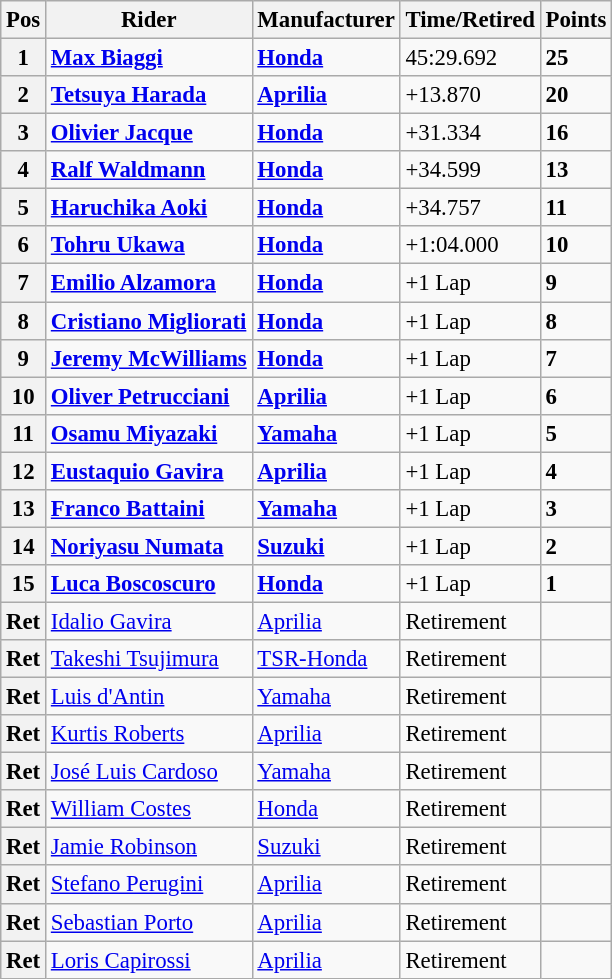<table class="wikitable" style="font-size: 95%;">
<tr>
<th>Pos</th>
<th>Rider</th>
<th>Manufacturer</th>
<th>Time/Retired</th>
<th>Points</th>
</tr>
<tr>
<th>1</th>
<td> <strong><a href='#'>Max Biaggi</a></strong></td>
<td><strong><a href='#'>Honda</a></strong></td>
<td>45:29.692</td>
<td><strong>25</strong></td>
</tr>
<tr>
<th>2</th>
<td> <strong><a href='#'>Tetsuya Harada</a></strong></td>
<td><strong><a href='#'>Aprilia</a></strong></td>
<td>+13.870</td>
<td><strong>20</strong></td>
</tr>
<tr>
<th>3</th>
<td> <strong><a href='#'>Olivier Jacque</a></strong></td>
<td><strong><a href='#'>Honda</a></strong></td>
<td>+31.334</td>
<td><strong>16</strong></td>
</tr>
<tr>
<th>4</th>
<td> <strong><a href='#'>Ralf Waldmann</a></strong></td>
<td><strong><a href='#'>Honda</a></strong></td>
<td>+34.599</td>
<td><strong>13</strong></td>
</tr>
<tr>
<th>5</th>
<td> <strong><a href='#'>Haruchika Aoki</a></strong></td>
<td><strong><a href='#'>Honda</a></strong></td>
<td>+34.757</td>
<td><strong>11</strong></td>
</tr>
<tr>
<th>6</th>
<td> <strong><a href='#'>Tohru Ukawa</a></strong></td>
<td><strong><a href='#'>Honda</a></strong></td>
<td>+1:04.000</td>
<td><strong>10</strong></td>
</tr>
<tr>
<th>7</th>
<td> <strong><a href='#'>Emilio Alzamora</a></strong></td>
<td><strong><a href='#'>Honda</a></strong></td>
<td>+1 Lap</td>
<td><strong>9</strong></td>
</tr>
<tr>
<th>8</th>
<td> <strong><a href='#'>Cristiano Migliorati</a></strong></td>
<td><strong><a href='#'>Honda</a></strong></td>
<td>+1 Lap</td>
<td><strong>8</strong></td>
</tr>
<tr>
<th>9</th>
<td> <strong><a href='#'>Jeremy McWilliams</a></strong></td>
<td><strong><a href='#'>Honda</a></strong></td>
<td>+1 Lap</td>
<td><strong>7</strong></td>
</tr>
<tr>
<th>10</th>
<td> <strong><a href='#'>Oliver Petrucciani</a></strong></td>
<td><strong><a href='#'>Aprilia</a></strong></td>
<td>+1 Lap</td>
<td><strong>6</strong></td>
</tr>
<tr>
<th>11</th>
<td> <strong><a href='#'>Osamu Miyazaki</a></strong></td>
<td><strong><a href='#'>Yamaha</a></strong></td>
<td>+1 Lap</td>
<td><strong>5</strong></td>
</tr>
<tr>
<th>12</th>
<td> <strong><a href='#'>Eustaquio Gavira</a></strong></td>
<td><strong><a href='#'>Aprilia</a></strong></td>
<td>+1 Lap</td>
<td><strong>4</strong></td>
</tr>
<tr>
<th>13</th>
<td> <strong><a href='#'>Franco Battaini</a></strong></td>
<td><strong><a href='#'>Yamaha</a></strong></td>
<td>+1 Lap</td>
<td><strong>3</strong></td>
</tr>
<tr>
<th>14</th>
<td> <strong><a href='#'>Noriyasu Numata</a></strong></td>
<td><strong><a href='#'>Suzuki</a></strong></td>
<td>+1 Lap</td>
<td><strong>2</strong></td>
</tr>
<tr>
<th>15</th>
<td> <strong><a href='#'>Luca Boscoscuro</a></strong></td>
<td><strong><a href='#'>Honda</a></strong></td>
<td>+1 Lap</td>
<td><strong>1</strong></td>
</tr>
<tr>
<th>Ret</th>
<td> <a href='#'>Idalio Gavira</a></td>
<td><a href='#'>Aprilia</a></td>
<td>Retirement</td>
<td></td>
</tr>
<tr>
<th>Ret</th>
<td> <a href='#'>Takeshi Tsujimura</a></td>
<td><a href='#'>TSR-Honda</a></td>
<td>Retirement</td>
<td></td>
</tr>
<tr>
<th>Ret</th>
<td> <a href='#'>Luis d'Antin</a></td>
<td><a href='#'>Yamaha</a></td>
<td>Retirement</td>
<td></td>
</tr>
<tr>
<th>Ret</th>
<td> <a href='#'>Kurtis Roberts</a></td>
<td><a href='#'>Aprilia</a></td>
<td>Retirement</td>
<td></td>
</tr>
<tr>
<th>Ret</th>
<td> <a href='#'>José Luis Cardoso</a></td>
<td><a href='#'>Yamaha</a></td>
<td>Retirement</td>
<td></td>
</tr>
<tr>
<th>Ret</th>
<td> <a href='#'>William Costes</a></td>
<td><a href='#'>Honda</a></td>
<td>Retirement</td>
<td></td>
</tr>
<tr>
<th>Ret</th>
<td> <a href='#'>Jamie Robinson</a></td>
<td><a href='#'>Suzuki</a></td>
<td>Retirement</td>
<td></td>
</tr>
<tr>
<th>Ret</th>
<td> <a href='#'>Stefano Perugini</a></td>
<td><a href='#'>Aprilia</a></td>
<td>Retirement</td>
<td></td>
</tr>
<tr>
<th>Ret</th>
<td> <a href='#'>Sebastian Porto</a></td>
<td><a href='#'>Aprilia</a></td>
<td>Retirement</td>
<td></td>
</tr>
<tr>
<th>Ret</th>
<td> <a href='#'>Loris Capirossi</a></td>
<td><a href='#'>Aprilia</a></td>
<td>Retirement</td>
<td></td>
</tr>
</table>
